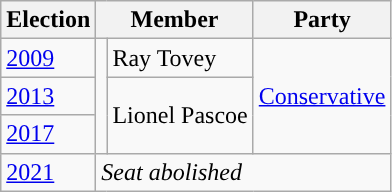<table class="wikitable">
<tr>
<th>Election</th>
<th colspan="2">Member</th>
<th>Party</th>
</tr>
<tr>
<td><a href='#'>2009</a></td>
<td rowspan="3" style="background-color: "></td>
<td rowspan="1">Ray Tovey</td>
<td rowspan="3"><a href='#'>Conservative</a></td>
</tr>
<tr>
<td><a href='#'>2013</a></td>
<td rowspan="2">Lionel Pascoe</td>
</tr>
<tr>
<td><a href='#'>2017</a></td>
</tr>
<tr>
<td><a href='#'>2021</a></td>
<td colspan="3"><em>Seat abolished</em></td>
</tr>
</table>
